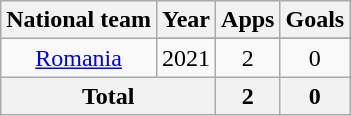<table class="wikitable" style="text-align: center;">
<tr>
<th>National team</th>
<th>Year</th>
<th>Apps</th>
<th>Goals</th>
</tr>
<tr>
<td rowspan="2"><a href='#'>Romania</a></td>
</tr>
<tr>
<td>2021</td>
<td>2</td>
<td>0</td>
</tr>
<tr>
<th colspan=2>Total</th>
<th>2</th>
<th>0</th>
</tr>
</table>
